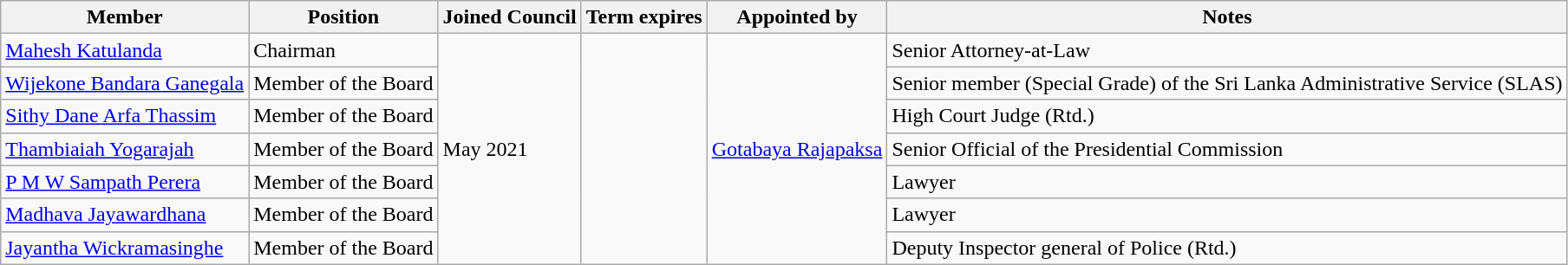<table class="wikitable sortable">
<tr>
<th>Member</th>
<th>Position</th>
<th>Joined Council</th>
<th>Term expires</th>
<th>Appointed by</th>
<th>Notes</th>
</tr>
<tr>
<td><a href='#'>Mahesh Katulanda</a></td>
<td>Chairman</td>
<td rowspan="7">May 2021</td>
<td rowspan="7"></td>
<td rowspan="7"><a href='#'>Gotabaya Rajapaksa</a></td>
<td>Senior Attorney-at-Law</td>
</tr>
<tr>
<td><a href='#'>Wijekone Bandara Ganegala</a></td>
<td>Member of the Board</td>
<td>Senior member (Special Grade) of the Sri Lanka Administrative Service (SLAS)</td>
</tr>
<tr>
<td><a href='#'>Sithy Dane Arfa Thassim</a></td>
<td>Member of the Board</td>
<td>High Court Judge (Rtd.)</td>
</tr>
<tr>
<td><a href='#'>Thambiaiah Yogarajah</a></td>
<td>Member of the Board</td>
<td>Senior Official of the Presidential Commission</td>
</tr>
<tr>
<td><a href='#'>P M W Sampath Perera</a></td>
<td>Member of the Board</td>
<td>Lawyer</td>
</tr>
<tr>
<td><a href='#'>Madhava Jayawardhana</a></td>
<td>Member of the Board</td>
<td>Lawyer</td>
</tr>
<tr>
<td><a href='#'>Jayantha Wickramasinghe</a></td>
<td>Member of the Board</td>
<td>Deputy Inspector general of Police (Rtd.)</td>
</tr>
</table>
